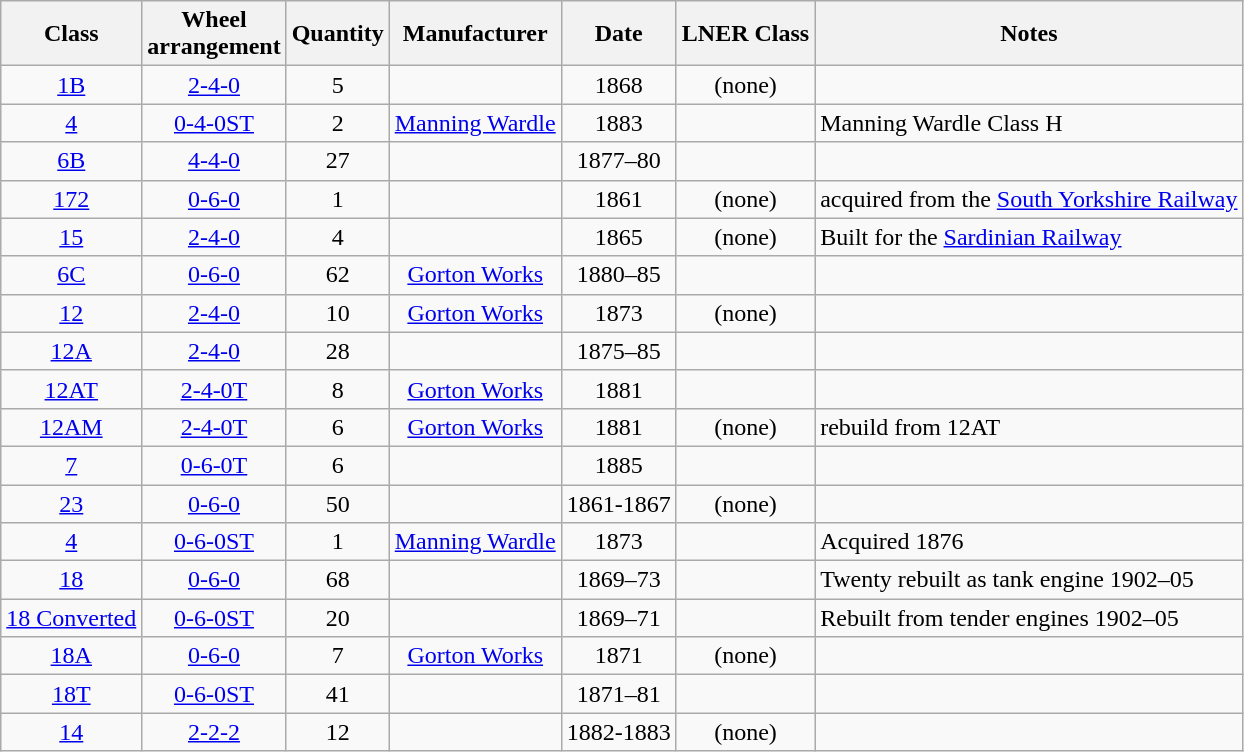<table class="wikitable" style=text-align:center>
<tr>
<th>Class</th>
<th>Wheel<br>arrangement</th>
<th>Quantity</th>
<th>Manufacturer</th>
<th>Date</th>
<th>LNER Class</th>
<th>Notes</th>
</tr>
<tr>
<td><a href='#'>1B</a></td>
<td><a href='#'>2-4-0</a></td>
<td>5</td>
<td></td>
<td>1868</td>
<td>(none)</td>
<td align=left></td>
</tr>
<tr>
<td><a href='#'>4</a></td>
<td><a href='#'>0-4-0ST</a></td>
<td>2</td>
<td><a href='#'>Manning Wardle</a></td>
<td>1883</td>
<td></td>
<td align=left>Manning Wardle Class H</td>
</tr>
<tr>
<td><a href='#'>6B</a></td>
<td><a href='#'>4-4-0</a></td>
<td>27</td>
<td></td>
<td>1877–80</td>
<td></td>
<td align=left></td>
</tr>
<tr>
<td><a href='#'>172</a></td>
<td><a href='#'>0-6-0</a></td>
<td>1</td>
<td></td>
<td>1861</td>
<td>(none)</td>
<td align=left>acquired from the <a href='#'>South Yorkshire Railway</a></td>
</tr>
<tr>
<td><a href='#'>15</a></td>
<td><a href='#'>2-4-0</a></td>
<td>4</td>
<td></td>
<td>1865</td>
<td>(none)</td>
<td align=left>Built for the <a href='#'>Sardinian Railway</a></td>
</tr>
<tr>
<td><a href='#'>6C</a></td>
<td><a href='#'>0-6-0</a></td>
<td>62</td>
<td><a href='#'>Gorton Works</a></td>
<td>1880–85</td>
<td></td>
<td align=left></td>
</tr>
<tr>
<td><a href='#'>12</a></td>
<td><a href='#'>2-4-0</a></td>
<td>10</td>
<td><a href='#'>Gorton Works</a></td>
<td>1873</td>
<td>(none)</td>
<td align=left></td>
</tr>
<tr>
<td><a href='#'>12A</a></td>
<td><a href='#'>2-4-0</a></td>
<td>28</td>
<td></td>
<td>1875–85</td>
<td></td>
<td align=left></td>
</tr>
<tr>
<td><a href='#'>12AT</a></td>
<td><a href='#'>2-4-0T</a></td>
<td>8</td>
<td><a href='#'>Gorton Works</a></td>
<td>1881</td>
<td></td>
<td align=left></td>
</tr>
<tr>
<td><a href='#'>12AM</a></td>
<td><a href='#'>2-4-0T</a></td>
<td>6</td>
<td><a href='#'>Gorton Works</a></td>
<td>1881</td>
<td>(none)</td>
<td align=left>rebuild from 12AT</td>
</tr>
<tr>
<td><a href='#'>7</a></td>
<td><a href='#'>0-6-0T</a></td>
<td>6</td>
<td></td>
<td>1885</td>
<td></td>
<td align=left></td>
</tr>
<tr>
<td><a href='#'>23</a></td>
<td><a href='#'>0-6-0</a></td>
<td>50</td>
<td></td>
<td>1861-1867</td>
<td>(none)</td>
<td align=left></td>
</tr>
<tr>
<td><a href='#'>4</a></td>
<td><a href='#'>0-6-0ST</a></td>
<td>1</td>
<td><a href='#'>Manning Wardle</a></td>
<td>1873</td>
<td></td>
<td align=left>Acquired 1876</td>
</tr>
<tr>
<td><a href='#'>18</a></td>
<td><a href='#'>0-6-0</a></td>
<td>68</td>
<td></td>
<td>1869–73</td>
<td></td>
<td align=left>Twenty rebuilt as tank engine 1902–05</td>
</tr>
<tr>
<td><a href='#'>18 Converted</a></td>
<td><a href='#'>0-6-0ST</a></td>
<td>20</td>
<td></td>
<td>1869–71</td>
<td></td>
<td align=left>Rebuilt from tender engines 1902–05</td>
</tr>
<tr>
<td><a href='#'>18A</a></td>
<td><a href='#'>0-6-0</a></td>
<td>7</td>
<td><a href='#'>Gorton Works</a></td>
<td>1871</td>
<td>(none)</td>
<td align=left></td>
</tr>
<tr>
<td><a href='#'>18T</a></td>
<td><a href='#'>0-6-0ST</a></td>
<td>41</td>
<td></td>
<td>1871–81</td>
<td></td>
<td align=left></td>
</tr>
<tr>
<td><a href='#'>14</a></td>
<td><a href='#'>2-2-2</a></td>
<td>12</td>
<td></td>
<td>1882-1883</td>
<td>(none)</td>
<td align=left></td>
</tr>
</table>
